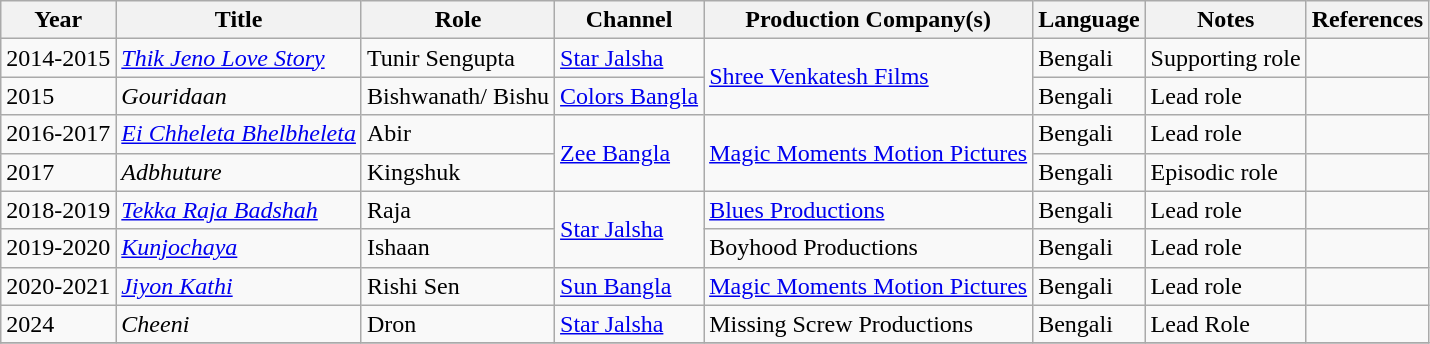<table class="wikitable plainrowheaders sortable">
<tr>
<th scope="col">Year</th>
<th scope="col">Title</th>
<th scope="col">Role</th>
<th scope="col">Channel</th>
<th scope="col">Production Company(s)</th>
<th scope="col">Language</th>
<th scope="col">Notes</th>
<th scope="col">References</th>
</tr>
<tr>
<td>2014-2015</td>
<td><em><a href='#'>Thik Jeno Love Story</a></em></td>
<td>Tunir Sengupta</td>
<td><a href='#'>Star Jalsha</a></td>
<td rowspan="2"><a href='#'>Shree Venkatesh Films</a></td>
<td>Bengali</td>
<td>Supporting role</td>
<td></td>
</tr>
<tr>
<td>2015</td>
<td><em>Gouridaan</em></td>
<td>Bishwanath/ Bishu</td>
<td><a href='#'>Colors Bangla</a></td>
<td>Bengali</td>
<td>Lead role</td>
<td></td>
</tr>
<tr>
<td>2016-2017</td>
<td><em><a href='#'>Ei Chheleta Bhelbheleta</a></em></td>
<td>Abir</td>
<td rowspan="2"><a href='#'>Zee Bangla</a></td>
<td rowspan="2"><a href='#'>Magic Moments Motion Pictures</a></td>
<td>Bengali</td>
<td>Lead role</td>
<td></td>
</tr>
<tr>
<td>2017</td>
<td><em>Adbhuture</em></td>
<td>Kingshuk</td>
<td>Bengali</td>
<td>Episodic role</td>
<td></td>
</tr>
<tr>
<td>2018-2019</td>
<td><em><a href='#'>Tekka Raja Badshah</a></em></td>
<td>Raja</td>
<td rowspan="2"><a href='#'>Star Jalsha</a></td>
<td><a href='#'>Blues Productions</a></td>
<td>Bengali</td>
<td>Lead role</td>
<td></td>
</tr>
<tr>
<td>2019-2020</td>
<td><em><a href='#'>Kunjochaya</a></em></td>
<td>Ishaan</td>
<td>Boyhood Productions</td>
<td>Bengali</td>
<td>Lead role</td>
<td></td>
</tr>
<tr>
<td>2020-2021</td>
<td><em><a href='#'>Jiyon Kathi</a></em></td>
<td>Rishi Sen</td>
<td><a href='#'>Sun Bangla</a></td>
<td><a href='#'>Magic Moments Motion Pictures</a></td>
<td>Bengali</td>
<td>Lead role</td>
<td></td>
</tr>
<tr>
<td>2024</td>
<td><em>Cheeni</em></td>
<td>Dron</td>
<td><a href='#'>Star Jalsha</a></td>
<td>Missing Screw Productions</td>
<td>Bengali</td>
<td>Lead Role</td>
<td></td>
</tr>
<tr>
</tr>
</table>
